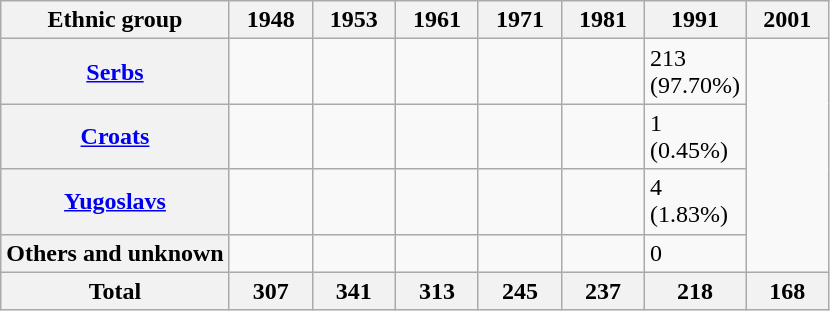<table class="wikitable">
<tr>
<th>Ethnic group</th>
<th style=width:3em>1948</th>
<th style=width:3em>1953</th>
<th style=width:3em>1961</th>
<th style=width:3em>1971</th>
<th style=width:3em>1981</th>
<th style=width:3em>1991</th>
<th style=width:3em>2001</th>
</tr>
<tr>
<th><a href='#'>Serbs</a></th>
<td></td>
<td></td>
<td></td>
<td></td>
<td></td>
<td>213 (97.70%)</td>
</tr>
<tr>
<th><a href='#'>Croats</a></th>
<td></td>
<td></td>
<td></td>
<td></td>
<td></td>
<td>1 (0.45%)</td>
</tr>
<tr>
<th><a href='#'>Yugoslavs</a></th>
<td></td>
<td></td>
<td></td>
<td></td>
<td></td>
<td>4 (1.83%)</td>
</tr>
<tr>
<th>Others and unknown</th>
<td></td>
<td></td>
<td></td>
<td></td>
<td></td>
<td>0</td>
</tr>
<tr>
<th>Total</th>
<th>307</th>
<th>341</th>
<th>313</th>
<th>245</th>
<th>237</th>
<th>218</th>
<th>168</th>
</tr>
</table>
